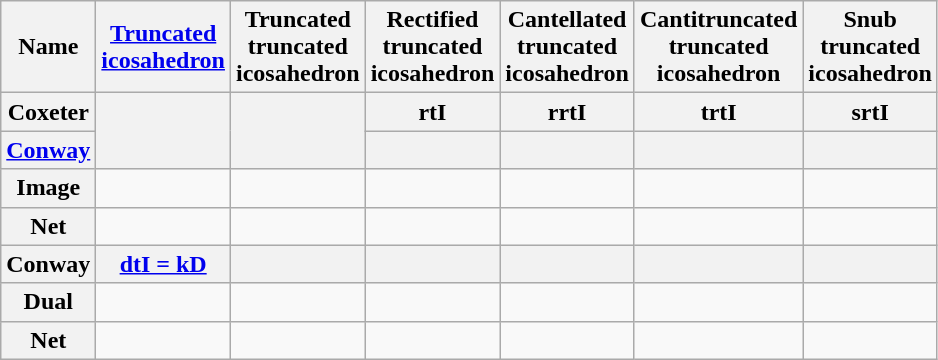<table class=wikitable>
<tr>
<th>Name</th>
<th><a href='#'>Truncated<br>icosahedron</a></th>
<th>Truncated<br>truncated<br>icosahedron</th>
<th>Rectified<br>truncated<br>icosahedron</th>
<th>Cantellated<br>truncated<br>icosahedron</th>
<th>Cantitruncated<br>truncated<br>icosahedron</th>
<th>Snub<br>truncated<br>icosahedron</th>
</tr>
<tr align=center>
<th>Coxeter</th>
<th rowspan=2></th>
<th rowspan=2></th>
<th>rtI</th>
<th>rrtI</th>
<th>trtI</th>
<th>srtI</th>
</tr>
<tr align=center>
<th><a href='#'>Conway</a></th>
<th></th>
<th></th>
<th></th>
<th></th>
</tr>
<tr align=center>
<th>Image</th>
<td></td>
<td></td>
<td></td>
<td></td>
<td></td>
<td></td>
</tr>
<tr>
<th>Net</th>
<td></td>
<td></td>
<td></td>
<td></td>
<td></td>
<td></td>
</tr>
<tr align=center>
<th>Conway</th>
<th><a href='#'>dtI = kD</a> </th>
<th></th>
<th></th>
<th></th>
<th></th>
<th></th>
</tr>
<tr align=center>
<th>Dual</th>
<td></td>
<td></td>
<td></td>
<td></td>
<td></td>
<td></td>
</tr>
<tr>
<th>Net</th>
<td></td>
<td></td>
<td></td>
<td></td>
<td></td>
<td></td>
</tr>
</table>
